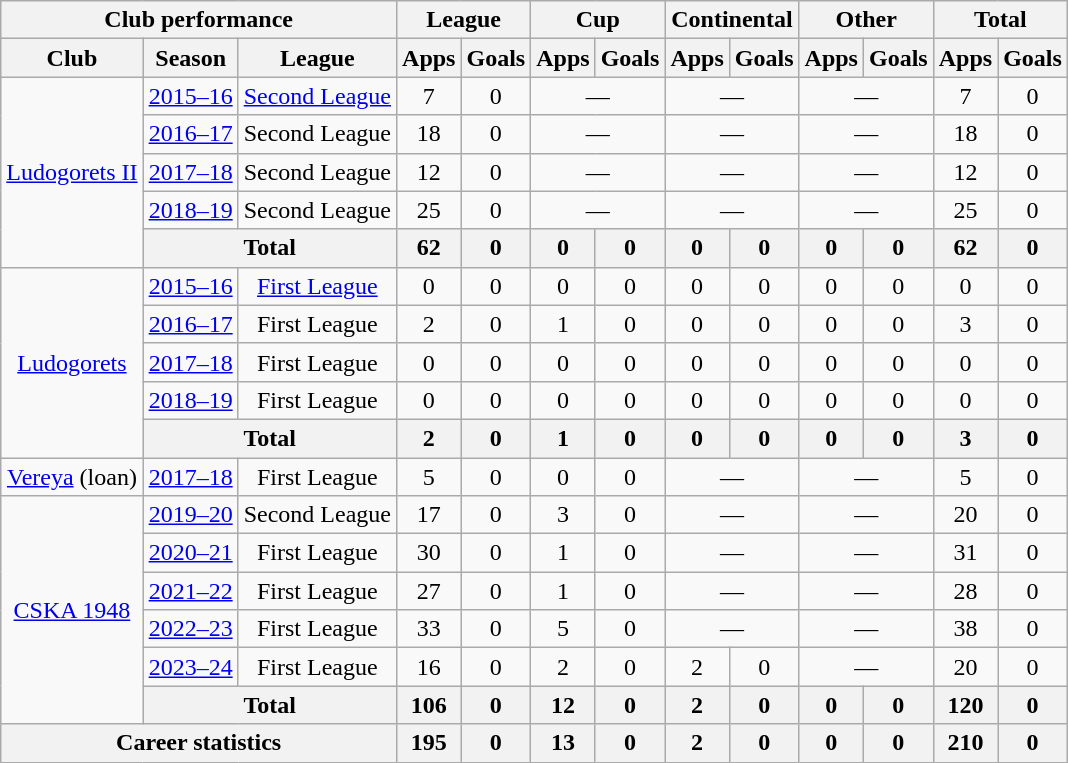<table class="wikitable" style="text-align: center">
<tr>
<th Colspan="3">Club performance</th>
<th Colspan="2">League</th>
<th Colspan="2">Cup</th>
<th Colspan="2">Continental</th>
<th Colspan="2">Other</th>
<th Colspan="3">Total</th>
</tr>
<tr>
<th>Club</th>
<th>Season</th>
<th>League</th>
<th>Apps</th>
<th>Goals</th>
<th>Apps</th>
<th>Goals</th>
<th>Apps</th>
<th>Goals</th>
<th>Apps</th>
<th>Goals</th>
<th>Apps</th>
<th>Goals</th>
</tr>
<tr>
<td rowspan="5" valign="center"><a href='#'>Ludogorets II</a></td>
<td><a href='#'>2015–16</a></td>
<td><a href='#'>Second League</a></td>
<td>7</td>
<td>0</td>
<td colspan="2">—</td>
<td colspan="2">—</td>
<td colspan="2">—</td>
<td>7</td>
<td>0</td>
</tr>
<tr>
<td><a href='#'>2016–17</a></td>
<td>Second League</td>
<td>18</td>
<td>0</td>
<td colspan="2">—</td>
<td colspan="2">—</td>
<td colspan="2">—</td>
<td>18</td>
<td>0</td>
</tr>
<tr>
<td><a href='#'>2017–18</a></td>
<td>Second League</td>
<td>12</td>
<td>0</td>
<td colspan="2">—</td>
<td colspan="2">—</td>
<td colspan="2">—</td>
<td>12</td>
<td>0</td>
</tr>
<tr>
<td><a href='#'>2018–19</a></td>
<td>Second League</td>
<td>25</td>
<td>0</td>
<td colspan="2">—</td>
<td colspan="2">—</td>
<td colspan="2">—</td>
<td>25</td>
<td>0</td>
</tr>
<tr>
<th colspan=2>Total</th>
<th>62</th>
<th>0</th>
<th>0</th>
<th>0</th>
<th>0</th>
<th>0</th>
<th>0</th>
<th>0</th>
<th>62</th>
<th>0</th>
</tr>
<tr>
<td rowspan="5" valign="center"><a href='#'>Ludogorets</a></td>
<td><a href='#'>2015–16</a></td>
<td><a href='#'>First League</a></td>
<td>0</td>
<td>0</td>
<td>0</td>
<td>0</td>
<td>0</td>
<td>0</td>
<td>0</td>
<td>0</td>
<td>0</td>
<td>0</td>
</tr>
<tr>
<td><a href='#'>2016–17</a></td>
<td>First League</td>
<td>2</td>
<td>0</td>
<td>1</td>
<td>0</td>
<td>0</td>
<td>0</td>
<td>0</td>
<td>0</td>
<td>3</td>
<td>0</td>
</tr>
<tr>
<td><a href='#'>2017–18</a></td>
<td>First League</td>
<td>0</td>
<td>0</td>
<td>0</td>
<td>0</td>
<td>0</td>
<td>0</td>
<td>0</td>
<td>0</td>
<td>0</td>
<td>0</td>
</tr>
<tr>
<td><a href='#'>2018–19</a></td>
<td>First League</td>
<td>0</td>
<td>0</td>
<td>0</td>
<td>0</td>
<td>0</td>
<td>0</td>
<td>0</td>
<td>0</td>
<td>0</td>
<td>0</td>
</tr>
<tr>
<th colspan=2>Total</th>
<th>2</th>
<th>0</th>
<th>1</th>
<th>0</th>
<th>0</th>
<th>0</th>
<th>0</th>
<th>0</th>
<th>3</th>
<th>0</th>
</tr>
<tr>
<td rowspan="1" valign="center"><a href='#'>Vereya</a> (loan)</td>
<td><a href='#'>2017–18</a></td>
<td>First League</td>
<td>5</td>
<td>0</td>
<td>0</td>
<td>0</td>
<td colspan="2">—</td>
<td colspan="2">—</td>
<td>5</td>
<td>0</td>
</tr>
<tr>
<td rowspan="6" valign="center"><a href='#'>CSKA 1948</a></td>
<td><a href='#'>2019–20</a></td>
<td>Second League</td>
<td>17</td>
<td>0</td>
<td>3</td>
<td>0</td>
<td colspan="2">—</td>
<td colspan="2">—</td>
<td>20</td>
<td>0</td>
</tr>
<tr>
<td><a href='#'>2020–21</a></td>
<td>First League</td>
<td>30</td>
<td>0</td>
<td>1</td>
<td>0</td>
<td colspan="2">—</td>
<td colspan="2">—</td>
<td>31</td>
<td>0</td>
</tr>
<tr>
<td><a href='#'>2021–22</a></td>
<td>First League</td>
<td>27</td>
<td>0</td>
<td>1</td>
<td>0</td>
<td colspan="2">—</td>
<td colspan="2">—</td>
<td>28</td>
<td>0</td>
</tr>
<tr>
<td><a href='#'>2022–23</a></td>
<td>First League</td>
<td>33</td>
<td>0</td>
<td>5</td>
<td>0</td>
<td colspan="2">—</td>
<td colspan="2">—</td>
<td>38</td>
<td>0</td>
</tr>
<tr>
<td><a href='#'>2023–24</a></td>
<td>First League</td>
<td>16</td>
<td>0</td>
<td>2</td>
<td>0</td>
<td>2</td>
<td>0</td>
<td colspan="2">—</td>
<td>20</td>
<td>0</td>
</tr>
<tr>
<th colspan=2>Total</th>
<th>106</th>
<th>0</th>
<th>12</th>
<th>0</th>
<th>2</th>
<th>0</th>
<th>0</th>
<th>0</th>
<th>120</th>
<th>0</th>
</tr>
<tr>
<th colspan="3">Career statistics</th>
<th>195</th>
<th>0</th>
<th>13</th>
<th>0</th>
<th>2</th>
<th>0</th>
<th>0</th>
<th>0</th>
<th>210</th>
<th>0</th>
</tr>
</table>
